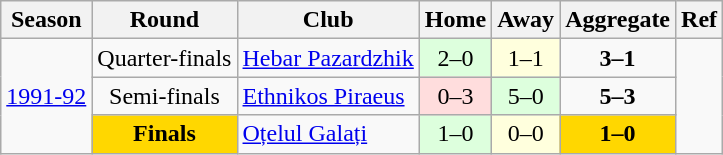<table class="wikitable">
<tr>
<th>Season</th>
<th>Round</th>
<th>Club</th>
<th>Home</th>
<th>Away</th>
<th>Aggregate</th>
<th>Ref</th>
</tr>
<tr>
<td rowspan="3" style="text-align:center;"><a href='#'>1991-92</a></td>
<td rowspan="1" style="text-align:center;">Quarter-finals</td>
<td> <a href='#'>Hebar Pazardzhik</a></td>
<td style="text-align:center; background:#dfd;">2–0</td>
<td style="text-align:center; background:#ffd;">1–1</td>
<td style="text-align:center;"><strong>3–1</strong></td>
<td rowspan="3"></td>
</tr>
<tr>
<td rowspan="1" style="text-align:center;">Semi-finals</td>
<td> <a href='#'>Ethnikos Piraeus</a></td>
<td style="text-align:center; background:#fdd;">0–3</td>
<td style="text-align:center; background:#dfd;">5–0</td>
<td style="text-align:center;"><strong>5–3</strong></td>
</tr>
<tr>
<td style="text-align:center; background:gold;"><strong>Finals</strong></td>
<td> <a href='#'>Oțelul Galați</a></td>
<td style="text-align:center; background:#dfd;">1–0</td>
<td style="text-align:center; background:#ffd;">0–0</td>
<td style="text-align:center; background:gold;"><strong>1–0</strong></td>
</tr>
</table>
